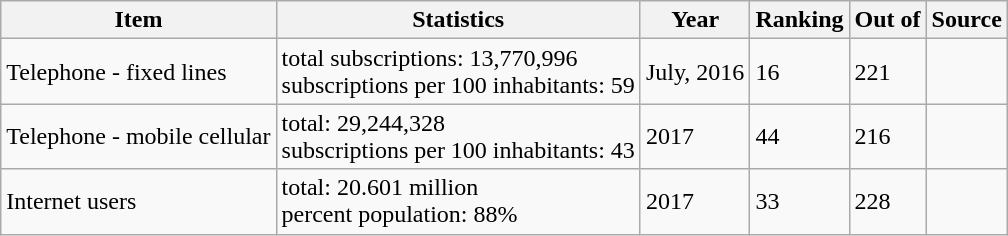<table class="wikitable">
<tr>
<th>Item</th>
<th>Statistics</th>
<th>Year</th>
<th>Ranking</th>
<th>Out of</th>
<th>Source</th>
</tr>
<tr>
<td>Telephone - fixed lines</td>
<td>total subscriptions: 13,770,996<br>subscriptions per 100 inhabitants: 59</td>
<td>July, 2016</td>
<td>16</td>
<td>221</td>
<td></td>
</tr>
<tr>
<td>Telephone - mobile cellular</td>
<td>total: 29,244,328<br>subscriptions per 100 inhabitants: 43</td>
<td>2017</td>
<td>44</td>
<td>216</td>
<td></td>
</tr>
<tr>
<td>Internet users</td>
<td>total: 20.601 million<br>percent population: 88%</td>
<td>2017</td>
<td>33</td>
<td>228</td>
<td></td>
</tr>
</table>
